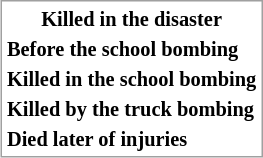<table style="float:right; margin:0 0 0.5em .5em; width:auto; border:.5px solid #a0a0a0; padding:.5px; white-space:nowrap; font-size:85%;">
<tr style="background:;">
<th>Killed in the disaster</th>
</tr>
<tr>
<td><strong>Before the school bombing</strong><br></td>
</tr>
<tr>
<td><strong>Killed in the school bombing</strong><br></td>
</tr>
<tr>
<td><strong>Killed by the truck bombing</strong><br></td>
</tr>
<tr>
<td><strong>Died later of injuries</strong><br></td>
</tr>
</table>
